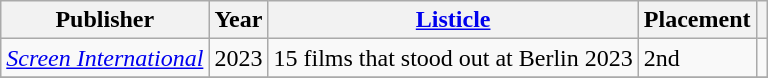<table class="wikitable plainrowheaders">
<tr>
<th scope="col">Publisher</th>
<th scope="col">Year</th>
<th scope="col"><a href='#'>Listicle</a></th>
<th scope="col">Placement</th>
<th scope="col"></th>
</tr>
<tr>
<td><em><a href='#'>Screen International</a></em></td>
<td>2023</td>
<td>15 films that stood out at Berlin 2023</td>
<td>2nd</td>
<td style="text-align:center;"></td>
</tr>
<tr>
</tr>
</table>
